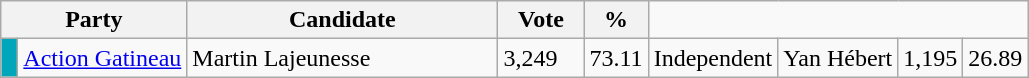<table class="wikitable">
<tr>
<th bgcolor="#DDDDFF" width="100px" colspan="2">Party</th>
<th bgcolor="#DDDDFF" width="200px">Candidate</th>
<th bgcolor="#DDDDFF" width="50px">Vote</th>
<th bgcolor="#DDDDFF" width="30px">%</th>
</tr>
<tr>
<td bgcolor=#00a7ba> </td>
<td><a href='#'>Action Gatineau</a></td>
<td>Martin Lajeunesse</td>
<td>3,249</td>
<td>73.11<br></td>
<td>Independent</td>
<td>Yan Hébert</td>
<td>1,195</td>
<td>26.89</td>
</tr>
</table>
